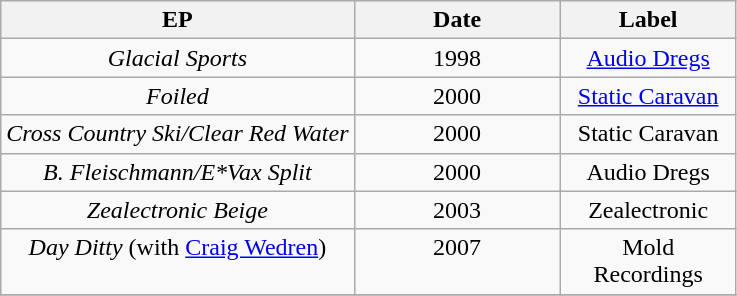<table class="wikitable">
<tr>
<th style="vertical-align:top; text-align:center; ">EP</th>
<th style="vertical-align:top; text-align:center; width:130px;">Date</th>
<th style="vertical-align:top; text-align:center; width:110px;">Label</th>
</tr>
<tr>
<td style="text-align:center; vertical-align:top;"><em>Glacial Sports</em></td>
<td style="text-align:center; vertical-align:top;">1998</td>
<td style="text-align:center; vertical-align:top;"><a href='#'>Audio Dregs</a></td>
</tr>
<tr>
<td style="text-align:center; vertical-align:top;"><em>Foiled</em></td>
<td style="text-align:center; vertical-align:top;">2000</td>
<td style="text-align:center; vertical-align:top;"><a href='#'>Static Caravan</a></td>
</tr>
<tr>
<td style="text-align:center; vertical-align:top;"><em>Cross Country Ski/Clear Red Water</em></td>
<td style="text-align:center; vertical-align:top;">2000</td>
<td style="text-align:center; vertical-align:top;">Static Caravan</td>
</tr>
<tr>
<td style="text-align:center; vertical-align:top;"><em>B. Fleischmann/E*Vax Split</em></td>
<td style="text-align:center; vertical-align:top;">2000</td>
<td style="text-align:center; vertical-align:top;">Audio Dregs</td>
</tr>
<tr>
<td style="text-align:center; vertical-align:top;"><em>Zealectronic Beige</em></td>
<td style="text-align:center; vertical-align:top;">2003</td>
<td style="text-align:center; vertical-align:top;">Zealectronic</td>
</tr>
<tr>
<td style="text-align:center; vertical-align:top;"><em>Day Ditty</em> (with <a href='#'>Craig Wedren</a>)</td>
<td style="text-align:center; vertical-align:top;">2007</td>
<td style="text-align:center; vertical-align:top;">Mold Recordings</td>
</tr>
<tr>
</tr>
</table>
